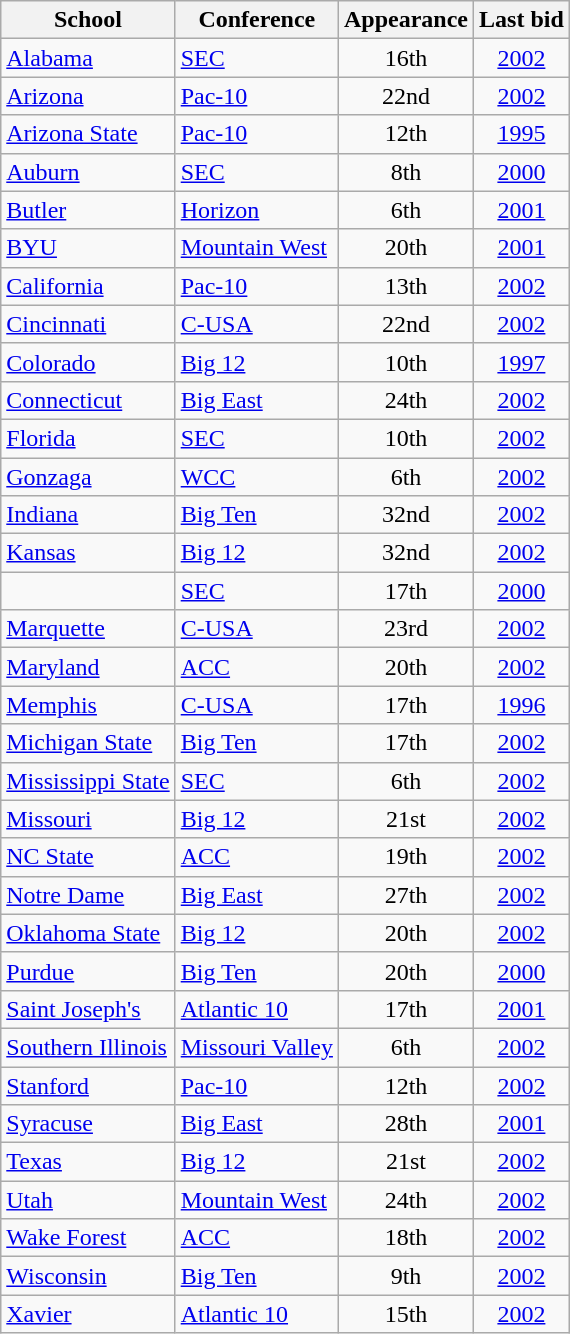<table class="wikitable sortable" style="text-align: center;">
<tr>
<th>School</th>
<th>Conference</th>
<th data-sort-type="number">Appearance</th>
<th>Last bid</th>
</tr>
<tr>
<td align=left><a href='#'>Alabama</a></td>
<td align=left><a href='#'>SEC</a></td>
<td>16th</td>
<td><a href='#'>2002</a></td>
</tr>
<tr>
<td align=left><a href='#'>Arizona</a></td>
<td align=left><a href='#'>Pac-10</a></td>
<td>22nd</td>
<td><a href='#'>2002</a></td>
</tr>
<tr>
<td align=left><a href='#'>Arizona State</a></td>
<td align=left><a href='#'>Pac-10</a></td>
<td>12th</td>
<td><a href='#'>1995</a></td>
</tr>
<tr>
<td align=left><a href='#'>Auburn</a></td>
<td align=left><a href='#'>SEC</a></td>
<td>8th</td>
<td><a href='#'>2000</a></td>
</tr>
<tr>
<td align=left><a href='#'>Butler</a></td>
<td align=left><a href='#'>Horizon</a></td>
<td>6th</td>
<td><a href='#'>2001</a></td>
</tr>
<tr>
<td align=left><a href='#'>BYU</a></td>
<td align=left><a href='#'>Mountain West</a></td>
<td>20th</td>
<td><a href='#'>2001</a></td>
</tr>
<tr>
<td align=left><a href='#'>California</a></td>
<td align=left><a href='#'>Pac-10</a></td>
<td>13th</td>
<td><a href='#'>2002</a></td>
</tr>
<tr>
<td align=left><a href='#'>Cincinnati</a></td>
<td align=left><a href='#'>C-USA</a></td>
<td>22nd</td>
<td><a href='#'>2002</a></td>
</tr>
<tr>
<td align=left><a href='#'>Colorado</a></td>
<td align=left><a href='#'>Big 12</a></td>
<td>10th</td>
<td><a href='#'>1997</a></td>
</tr>
<tr>
<td align=left><a href='#'>Connecticut</a></td>
<td align=left><a href='#'>Big East</a></td>
<td>24th</td>
<td><a href='#'>2002</a></td>
</tr>
<tr>
<td align=left><a href='#'>Florida</a></td>
<td align=left><a href='#'>SEC</a></td>
<td>10th</td>
<td><a href='#'>2002</a></td>
</tr>
<tr>
<td align=left><a href='#'>Gonzaga</a></td>
<td align=left><a href='#'>WCC</a></td>
<td>6th</td>
<td><a href='#'>2002</a></td>
</tr>
<tr>
<td align=left><a href='#'>Indiana</a></td>
<td align=left><a href='#'>Big Ten</a></td>
<td>32nd</td>
<td><a href='#'>2002</a></td>
</tr>
<tr>
<td align=left><a href='#'>Kansas</a></td>
<td align=left><a href='#'>Big 12</a></td>
<td>32nd</td>
<td><a href='#'>2002</a></td>
</tr>
<tr>
<td align=left></td>
<td align=left><a href='#'>SEC</a></td>
<td>17th</td>
<td><a href='#'>2000</a></td>
</tr>
<tr>
<td align=left><a href='#'>Marquette</a></td>
<td align=left><a href='#'>C-USA</a></td>
<td>23rd</td>
<td><a href='#'>2002</a></td>
</tr>
<tr>
<td align=left><a href='#'>Maryland</a></td>
<td align=left><a href='#'>ACC</a></td>
<td>20th</td>
<td><a href='#'>2002</a></td>
</tr>
<tr>
<td align=left><a href='#'>Memphis</a></td>
<td align=left><a href='#'>C-USA</a></td>
<td>17th</td>
<td><a href='#'>1996</a></td>
</tr>
<tr>
<td align=left><a href='#'>Michigan State</a></td>
<td align=left><a href='#'>Big Ten</a></td>
<td>17th</td>
<td><a href='#'>2002</a></td>
</tr>
<tr>
<td align=left><a href='#'>Mississippi State</a></td>
<td align=left><a href='#'>SEC</a></td>
<td>6th</td>
<td><a href='#'>2002</a></td>
</tr>
<tr>
<td align=left><a href='#'>Missouri</a></td>
<td align=left><a href='#'>Big 12</a></td>
<td>21st</td>
<td><a href='#'>2002</a></td>
</tr>
<tr>
<td align=left><a href='#'>NC State</a></td>
<td align=left><a href='#'>ACC</a></td>
<td>19th</td>
<td><a href='#'>2002</a></td>
</tr>
<tr>
<td align=left><a href='#'>Notre Dame</a></td>
<td align=left><a href='#'>Big East</a></td>
<td>27th</td>
<td><a href='#'>2002</a></td>
</tr>
<tr>
<td align=left><a href='#'>Oklahoma State</a></td>
<td align=left><a href='#'>Big 12</a></td>
<td>20th</td>
<td><a href='#'>2002</a></td>
</tr>
<tr>
<td align=left><a href='#'>Purdue</a></td>
<td align=left><a href='#'>Big Ten</a></td>
<td>20th</td>
<td><a href='#'>2000</a></td>
</tr>
<tr>
<td align=left><a href='#'>Saint Joseph's</a></td>
<td align=left><a href='#'>Atlantic 10</a></td>
<td>17th</td>
<td><a href='#'>2001</a></td>
</tr>
<tr>
<td align=left><a href='#'>Southern Illinois</a></td>
<td align=left><a href='#'>Missouri Valley</a></td>
<td>6th</td>
<td><a href='#'>2002</a></td>
</tr>
<tr>
<td align=left><a href='#'>Stanford</a></td>
<td align=left><a href='#'>Pac-10</a></td>
<td>12th</td>
<td><a href='#'>2002</a></td>
</tr>
<tr>
<td align=left><a href='#'>Syracuse</a></td>
<td align=left><a href='#'>Big East</a></td>
<td>28th</td>
<td><a href='#'>2001</a></td>
</tr>
<tr>
<td align=left><a href='#'>Texas</a></td>
<td align=left><a href='#'>Big 12</a></td>
<td>21st</td>
<td><a href='#'>2002</a></td>
</tr>
<tr>
<td align=left><a href='#'>Utah</a></td>
<td align=left><a href='#'>Mountain West</a></td>
<td>24th</td>
<td><a href='#'>2002</a></td>
</tr>
<tr>
<td align=left><a href='#'>Wake Forest</a></td>
<td align=left><a href='#'>ACC</a></td>
<td>18th</td>
<td><a href='#'>2002</a></td>
</tr>
<tr>
<td align=left><a href='#'>Wisconsin</a></td>
<td align=left><a href='#'>Big Ten</a></td>
<td>9th</td>
<td><a href='#'>2002</a></td>
</tr>
<tr>
<td align=left><a href='#'>Xavier</a></td>
<td align=left><a href='#'>Atlantic 10</a></td>
<td>15th</td>
<td><a href='#'>2002</a></td>
</tr>
</table>
